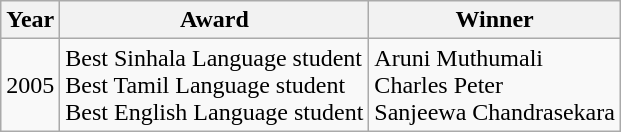<table class="wikitable sortable mw-collapsible mw-collapsed">
<tr>
<th>Year</th>
<th>Award</th>
<th>Winner</th>
</tr>
<tr>
<td>2005</td>
<td>Best Sinhala Language student<br>Best Tamil Language student<br>Best English Language student</td>
<td>Aruni Muthumali<br>Charles Peter<br>Sanjeewa Chandrasekara</td>
</tr>
</table>
